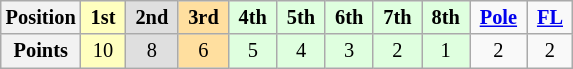<table class="wikitable" style="font-size:85%; text-align:center">
<tr>
<th>Position</th>
<td style="background:#ffffbf;"> <strong>1st</strong> </td>
<td style="background:#dfdfdf;"> <strong>2nd</strong> </td>
<td style="background:#ffdf9f;"> <strong>3rd</strong> </td>
<td style="background:#dfffdf;"> <strong>4th</strong> </td>
<td style="background:#dfffdf;"> <strong>5th</strong> </td>
<td style="background:#dfffdf;"> <strong>6th</strong> </td>
<td style="background:#dfffdf;"> <strong>7th</strong> </td>
<td style="background:#dfffdf;"> <strong>8th</strong> </td>
<td> <strong><a href='#'>Pole</a></strong> </td>
<td> <strong><a href='#'>FL</a></strong> </td>
</tr>
<tr>
<th>Points</th>
<td style="background:#ffffbf;">10</td>
<td style="background:#dfdfdf;">8</td>
<td style="background:#ffdf9f;">6</td>
<td style="background:#dfffdf;">5</td>
<td style="background:#dfffdf;">4</td>
<td style="background:#dfffdf;">3</td>
<td style="background:#dfffdf;">2</td>
<td style="background:#dfffdf;">1</td>
<td>2</td>
<td>2</td>
</tr>
</table>
